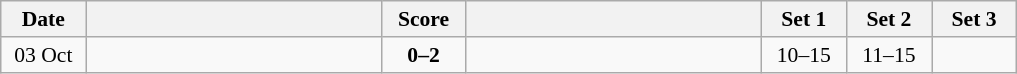<table class="wikitable" style="text-align: center; font-size:90% ">
<tr>
<th width="50">Date</th>
<th align="right" width="190"></th>
<th width="50">Score</th>
<th align="left" width="190"></th>
<th width="50">Set 1</th>
<th width="50">Set 2</th>
<th width="50">Set 3</th>
</tr>
<tr>
<td>03 Oct</td>
<td align=right></td>
<td align=center><strong>0–2</strong></td>
<td align=left><strong></strong></td>
<td>10–15</td>
<td>11–15</td>
<td></td>
</tr>
</table>
